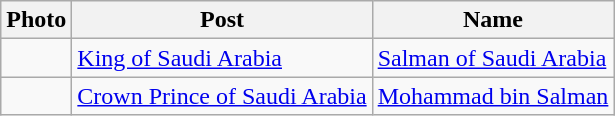<table class="wikitable">
<tr>
<th>Photo</th>
<th>Post</th>
<th>Name</th>
</tr>
<tr>
<td></td>
<td><a href='#'>King of Saudi Arabia</a></td>
<td><a href='#'>Salman of Saudi Arabia</a></td>
</tr>
<tr>
<td><br></td>
<td><a href='#'>Crown Prince of Saudi Arabia</a></td>
<td><a href='#'>Mohammad bin Salman</a></td>
</tr>
</table>
